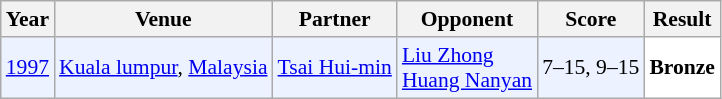<table class="sortable wikitable" style="font-size: 90%;">
<tr>
<th>Year</th>
<th>Venue</th>
<th>Partner</th>
<th>Opponent</th>
<th>Score</th>
<th>Result</th>
</tr>
<tr style="background:#ECF2FF">
<td align="center"><a href='#'>1997</a></td>
<td align="left"><a href='#'>Kuala lumpur</a>, <a href='#'>Malaysia</a></td>
<td align="left"> <a href='#'>Tsai Hui-min</a></td>
<td align="left"> <a href='#'>Liu Zhong</a> <br>  <a href='#'>Huang Nanyan</a></td>
<td align="left">7–15, 9–15</td>
<td style="text-align:left; background:white"> <strong>Bronze</strong></td>
</tr>
</table>
